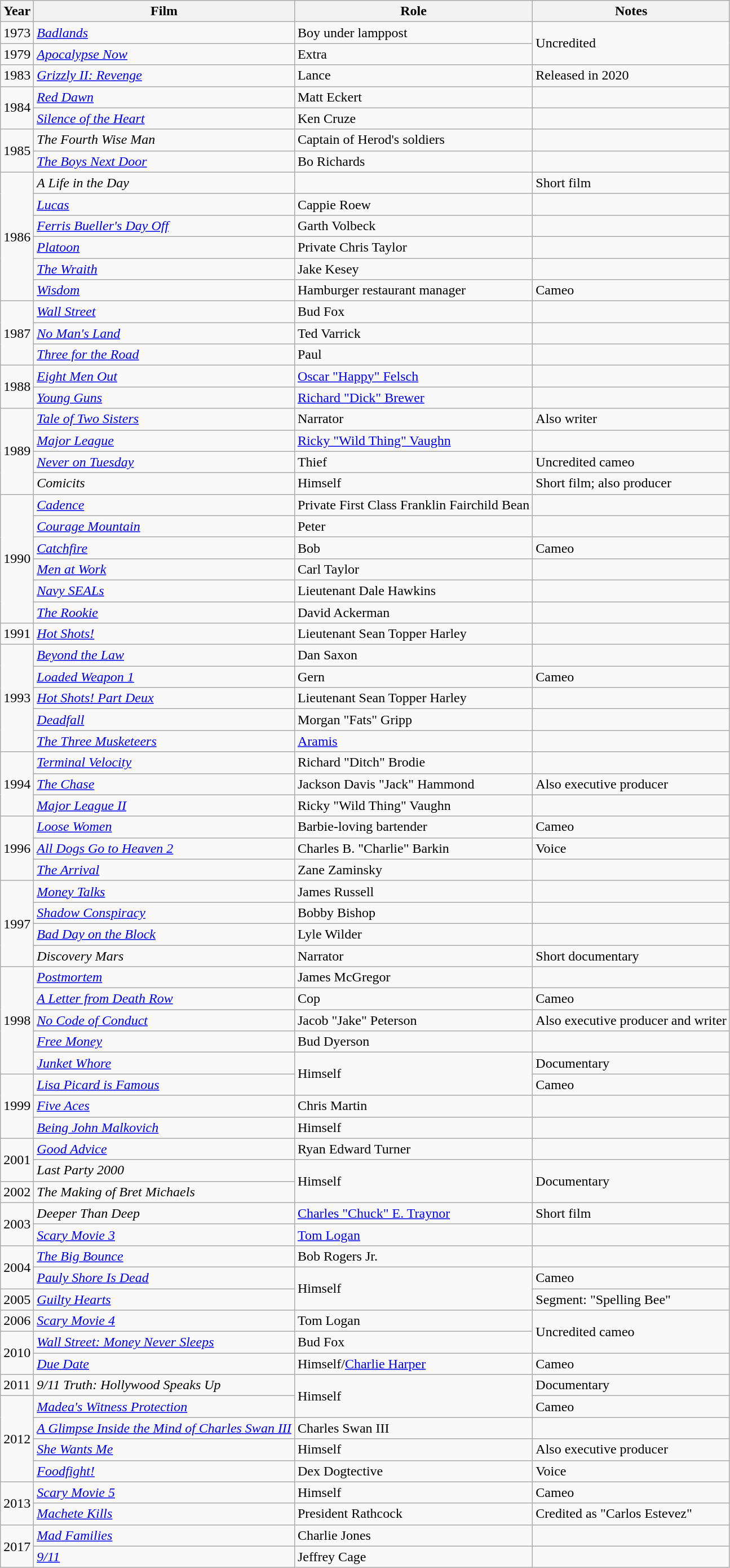<table class="wikitable sortable">
<tr>
<th>Year</th>
<th>Film</th>
<th>Role</th>
<th class="unsortable">Notes</th>
</tr>
<tr>
<td>1973</td>
<td><em><a href='#'>Badlands</a></em></td>
<td>Boy under lamppost</td>
<td rowspan=2>Uncredited</td>
</tr>
<tr>
<td>1979</td>
<td><em><a href='#'>Apocalypse Now</a></em></td>
<td>Extra</td>
</tr>
<tr>
<td>1983</td>
<td><em><a href='#'>Grizzly II: Revenge</a></em></td>
<td>Lance</td>
<td>Released in 2020</td>
</tr>
<tr>
<td rowspan=2>1984</td>
<td><em><a href='#'>Red Dawn</a></em></td>
<td>Matt Eckert</td>
<td></td>
</tr>
<tr>
<td><em><a href='#'>Silence of the Heart</a></em></td>
<td>Ken Cruze</td>
<td></td>
</tr>
<tr>
<td rowspan=2>1985</td>
<td><em>The Fourth Wise Man</em></td>
<td>Captain of Herod's soldiers</td>
<td></td>
</tr>
<tr>
<td><em><a href='#'>The Boys Next Door</a></em></td>
<td>Bo Richards</td>
<td></td>
</tr>
<tr>
<td rowspan=6>1986</td>
<td><em>A Life in the Day</em></td>
<td></td>
<td>Short film</td>
</tr>
<tr>
<td><em><a href='#'>Lucas</a></em></td>
<td>Cappie Roew</td>
<td></td>
</tr>
<tr>
<td><em><a href='#'>Ferris Bueller's Day Off</a></em></td>
<td>Garth Volbeck</td>
<td></td>
</tr>
<tr>
<td><em><a href='#'>Platoon</a></em></td>
<td>Private Chris Taylor</td>
<td></td>
</tr>
<tr>
<td><em><a href='#'>The Wraith</a></em></td>
<td>Jake Kesey</td>
<td></td>
</tr>
<tr>
<td><em><a href='#'>Wisdom</a></em></td>
<td>Hamburger restaurant manager</td>
<td>Cameo</td>
</tr>
<tr>
<td rowspan=3>1987</td>
<td><em><a href='#'>Wall Street</a></em></td>
<td>Bud Fox</td>
<td></td>
</tr>
<tr>
<td><em><a href='#'>No Man's Land</a></em></td>
<td>Ted Varrick</td>
<td></td>
</tr>
<tr>
<td><em><a href='#'>Three for the Road</a></em></td>
<td>Paul</td>
<td></td>
</tr>
<tr>
<td rowspan=2>1988</td>
<td><em><a href='#'>Eight Men Out</a></em></td>
<td><a href='#'>Oscar "Happy" Felsch</a></td>
<td></td>
</tr>
<tr>
<td><em><a href='#'>Young Guns</a></em></td>
<td><a href='#'>Richard "Dick" Brewer</a></td>
<td></td>
</tr>
<tr>
<td rowspan=4>1989</td>
<td><em><a href='#'>Tale of Two Sisters</a></em></td>
<td>Narrator</td>
<td>Also writer</td>
</tr>
<tr>
<td><em><a href='#'>Major League</a></em></td>
<td><a href='#'>Ricky "Wild Thing" Vaughn</a></td>
<td></td>
</tr>
<tr>
<td><em><a href='#'>Never on Tuesday</a></em></td>
<td>Thief</td>
<td>Uncredited cameo</td>
</tr>
<tr>
<td><em>Comicits</em></td>
<td>Himself</td>
<td>Short film; also producer</td>
</tr>
<tr>
<td rowspan=6>1990</td>
<td><em><a href='#'>Cadence</a></em></td>
<td>Private First Class Franklin Fairchild Bean</td>
<td></td>
</tr>
<tr>
<td><em><a href='#'>Courage Mountain</a></em></td>
<td>Peter</td>
<td></td>
</tr>
<tr>
<td><em><a href='#'>Catchfire</a></em></td>
<td>Bob</td>
<td>Cameo</td>
</tr>
<tr>
<td><em><a href='#'>Men at Work</a></em></td>
<td>Carl Taylor</td>
<td></td>
</tr>
<tr>
<td><em><a href='#'>Navy SEALs</a></em></td>
<td>Lieutenant Dale Hawkins</td>
<td></td>
</tr>
<tr>
<td><em><a href='#'>The Rookie</a></em></td>
<td>David Ackerman</td>
<td></td>
</tr>
<tr>
<td>1991</td>
<td><em><a href='#'>Hot Shots!</a></em></td>
<td>Lieutenant Sean Topper Harley</td>
<td></td>
</tr>
<tr>
<td rowspan=5>1993</td>
<td><em><a href='#'>Beyond the Law</a></em></td>
<td>Dan Saxon</td>
<td></td>
</tr>
<tr>
<td><em><a href='#'>Loaded Weapon 1</a></em></td>
<td>Gern</td>
<td>Cameo</td>
</tr>
<tr>
<td><em><a href='#'>Hot Shots! Part Deux</a></em></td>
<td>Lieutenant Sean Topper Harley</td>
<td></td>
</tr>
<tr>
<td><em><a href='#'>Deadfall</a></em></td>
<td>Morgan "Fats" Gripp</td>
<td></td>
</tr>
<tr>
<td><em><a href='#'>The Three Musketeers</a></em></td>
<td><a href='#'>Aramis</a></td>
<td></td>
</tr>
<tr>
<td rowspan=3>1994</td>
<td><em><a href='#'>Terminal Velocity</a></em></td>
<td>Richard "Ditch" Brodie</td>
<td></td>
</tr>
<tr>
<td><em><a href='#'>The Chase</a></em></td>
<td>Jackson Davis "Jack" Hammond</td>
<td>Also executive producer</td>
</tr>
<tr>
<td><em><a href='#'>Major League II</a></em></td>
<td>Ricky "Wild Thing" Vaughn</td>
<td></td>
</tr>
<tr>
<td rowspan=3>1996</td>
<td><em><a href='#'>Loose Women</a></em></td>
<td>Barbie-loving bartender</td>
<td>Cameo</td>
</tr>
<tr>
<td><em><a href='#'>All Dogs Go to Heaven 2</a></em></td>
<td>Charles B. "Charlie" Barkin</td>
<td>Voice</td>
</tr>
<tr>
<td><em><a href='#'>The Arrival</a></em></td>
<td>Zane Zaminsky</td>
<td></td>
</tr>
<tr>
<td rowspan=4>1997</td>
<td><em><a href='#'>Money Talks</a></em></td>
<td>James Russell</td>
<td></td>
</tr>
<tr>
<td><em><a href='#'>Shadow Conspiracy</a></em></td>
<td>Bobby Bishop</td>
<td></td>
</tr>
<tr>
<td><em><a href='#'>Bad Day on the Block</a></em></td>
<td>Lyle Wilder</td>
<td></td>
</tr>
<tr>
<td><em>Discovery Mars</em></td>
<td>Narrator</td>
<td>Short documentary</td>
</tr>
<tr>
<td rowspan=5>1998</td>
<td><em><a href='#'>Postmortem</a></em></td>
<td>James McGregor</td>
<td></td>
</tr>
<tr>
<td><em><a href='#'>A Letter from Death Row</a></em></td>
<td>Cop</td>
<td>Cameo</td>
</tr>
<tr>
<td><em><a href='#'>No Code of Conduct</a></em></td>
<td>Jacob "Jake" Peterson</td>
<td>Also executive producer and writer</td>
</tr>
<tr>
<td><em><a href='#'>Free Money</a></em></td>
<td>Bud Dyerson</td>
<td></td>
</tr>
<tr>
<td><em><a href='#'>Junket Whore</a></em></td>
<td rowspan=2>Himself</td>
<td>Documentary</td>
</tr>
<tr>
<td rowspan=3>1999</td>
<td><em><a href='#'>Lisa Picard is Famous</a></em></td>
<td>Cameo</td>
</tr>
<tr>
<td><em><a href='#'>Five Aces</a></em></td>
<td>Chris Martin</td>
<td></td>
</tr>
<tr>
<td><em><a href='#'>Being John Malkovich</a></em></td>
<td>Himself</td>
<td></td>
</tr>
<tr>
<td rowspan=2>2001</td>
<td><em><a href='#'>Good Advice</a></em></td>
<td>Ryan Edward Turner</td>
<td></td>
</tr>
<tr>
<td><em>Last Party 2000</em></td>
<td rowspan=2>Himself</td>
<td rowspan=2>Documentary</td>
</tr>
<tr>
<td>2002</td>
<td><em>The Making of Bret Michaels</em></td>
</tr>
<tr>
<td rowspan=2>2003</td>
<td><em>Deeper Than Deep</em></td>
<td><a href='#'>Charles "Chuck" E. Traynor</a></td>
<td>Short film</td>
</tr>
<tr>
<td><em><a href='#'>Scary Movie 3</a></em></td>
<td><a href='#'>Tom Logan</a></td>
<td></td>
</tr>
<tr>
<td rowspan=2>2004</td>
<td><em><a href='#'>The Big Bounce</a></em></td>
<td>Bob Rogers Jr.</td>
<td></td>
</tr>
<tr>
<td><em><a href='#'>Pauly Shore Is Dead</a></em></td>
<td rowspan=2>Himself</td>
<td>Cameo</td>
</tr>
<tr>
<td>2005</td>
<td><em><a href='#'>Guilty Hearts</a></em></td>
<td>Segment: "Spelling Bee"</td>
</tr>
<tr>
<td>2006</td>
<td><em><a href='#'>Scary Movie 4</a></em></td>
<td>Tom Logan</td>
<td rowspan=2>Uncredited cameo</td>
</tr>
<tr>
<td rowspan=2>2010</td>
<td><em><a href='#'>Wall Street: Money Never Sleeps</a></em></td>
<td>Bud Fox</td>
</tr>
<tr>
<td><em><a href='#'>Due Date</a></em></td>
<td>Himself/<a href='#'>Charlie Harper</a></td>
<td>Cameo</td>
</tr>
<tr>
<td>2011</td>
<td><em>9/11 Truth: Hollywood Speaks Up</em></td>
<td rowspan=2>Himself</td>
<td>Documentary</td>
</tr>
<tr>
<td rowspan=4>2012</td>
<td><em><a href='#'>Madea's Witness Protection</a></em></td>
<td>Cameo</td>
</tr>
<tr>
<td><em><a href='#'>A Glimpse Inside the Mind of Charles Swan III</a></em></td>
<td>Charles Swan III</td>
<td></td>
</tr>
<tr>
<td><em><a href='#'>She Wants Me</a></em></td>
<td>Himself</td>
<td>Also executive producer</td>
</tr>
<tr>
<td><em><a href='#'>Foodfight!</a></em></td>
<td>Dex Dogtective</td>
<td>Voice</td>
</tr>
<tr>
<td rowspan=2>2013</td>
<td><em><a href='#'>Scary Movie 5</a></em></td>
<td>Himself</td>
<td>Cameo</td>
</tr>
<tr>
<td><em><a href='#'>Machete Kills</a></em></td>
<td>President Rathcock</td>
<td>Credited as "Carlos Estevez"</td>
</tr>
<tr>
<td rowspan=2>2017</td>
<td><em><a href='#'>Mad Families</a></em></td>
<td>Charlie Jones</td>
<td></td>
</tr>
<tr>
<td><em><a href='#'>9/11</a></em></td>
<td>Jeffrey Cage</td>
<td></td>
</tr>
</table>
